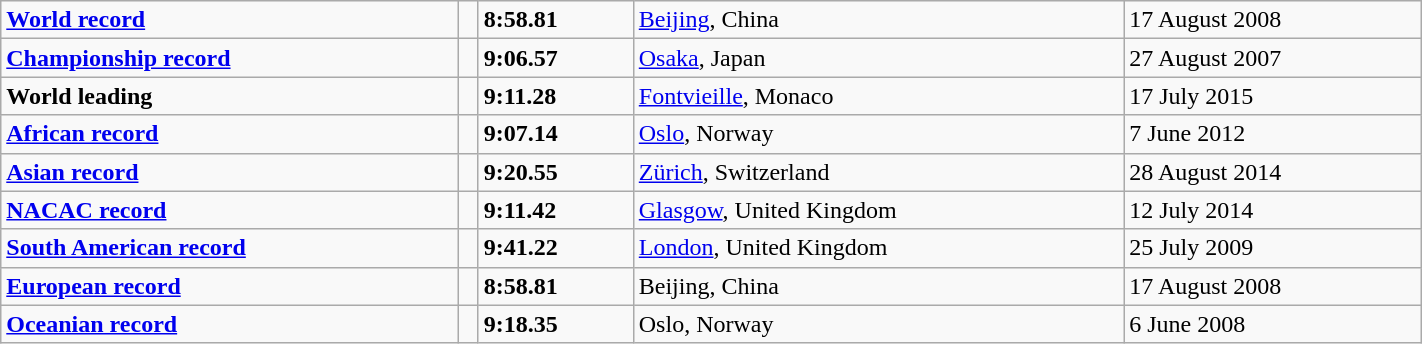<table class="wikitable" width=75%>
<tr>
<td><strong><a href='#'>World record</a></strong></td>
<td></td>
<td><strong>8:58.81</strong></td>
<td><a href='#'>Beijing</a>, China</td>
<td>17 August 2008</td>
</tr>
<tr>
<td><strong><a href='#'>Championship record</a></strong></td>
<td></td>
<td><strong>9:06.57</strong></td>
<td><a href='#'>Osaka</a>, Japan</td>
<td>27 August 2007</td>
</tr>
<tr>
<td><strong>World leading</strong></td>
<td></td>
<td><strong>9:11.28</strong></td>
<td><a href='#'>Fontvieille</a>, Monaco</td>
<td>17 July 2015</td>
</tr>
<tr>
<td><strong><a href='#'>African record</a></strong></td>
<td></td>
<td><strong>9:07.14</strong></td>
<td><a href='#'>Oslo</a>, Norway</td>
<td>7 June 2012</td>
</tr>
<tr>
<td><strong><a href='#'>Asian record</a></strong></td>
<td></td>
<td><strong>9:20.55</strong></td>
<td><a href='#'>Zürich</a>, Switzerland</td>
<td>28 August 2014</td>
</tr>
<tr>
<td><strong><a href='#'>NACAC record</a></strong></td>
<td></td>
<td><strong>9:11.42</strong></td>
<td><a href='#'>Glasgow</a>, United Kingdom</td>
<td>12 July 2014</td>
</tr>
<tr>
<td><strong><a href='#'>South American record</a></strong></td>
<td></td>
<td><strong>9:41.22</strong></td>
<td><a href='#'>London</a>, United Kingdom</td>
<td>25 July 2009</td>
</tr>
<tr>
<td><strong><a href='#'>European record</a></strong></td>
<td></td>
<td><strong>8:58.81</strong></td>
<td>Beijing, China</td>
<td>17 August 2008</td>
</tr>
<tr>
<td><strong><a href='#'>Oceanian record</a></strong></td>
<td></td>
<td><strong>9:18.35</strong></td>
<td>Oslo, Norway</td>
<td>6 June 2008</td>
</tr>
</table>
